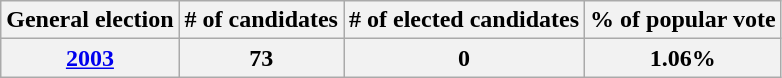<table class="wikitable">
<tr>
<th>General election</th>
<th># of candidates</th>
<th># of elected candidates</th>
<th>% of popular vote</th>
</tr>
<tr>
<th><a href='#'>2003</a></th>
<th>73</th>
<th>0</th>
<th>1.06%</th>
</tr>
</table>
